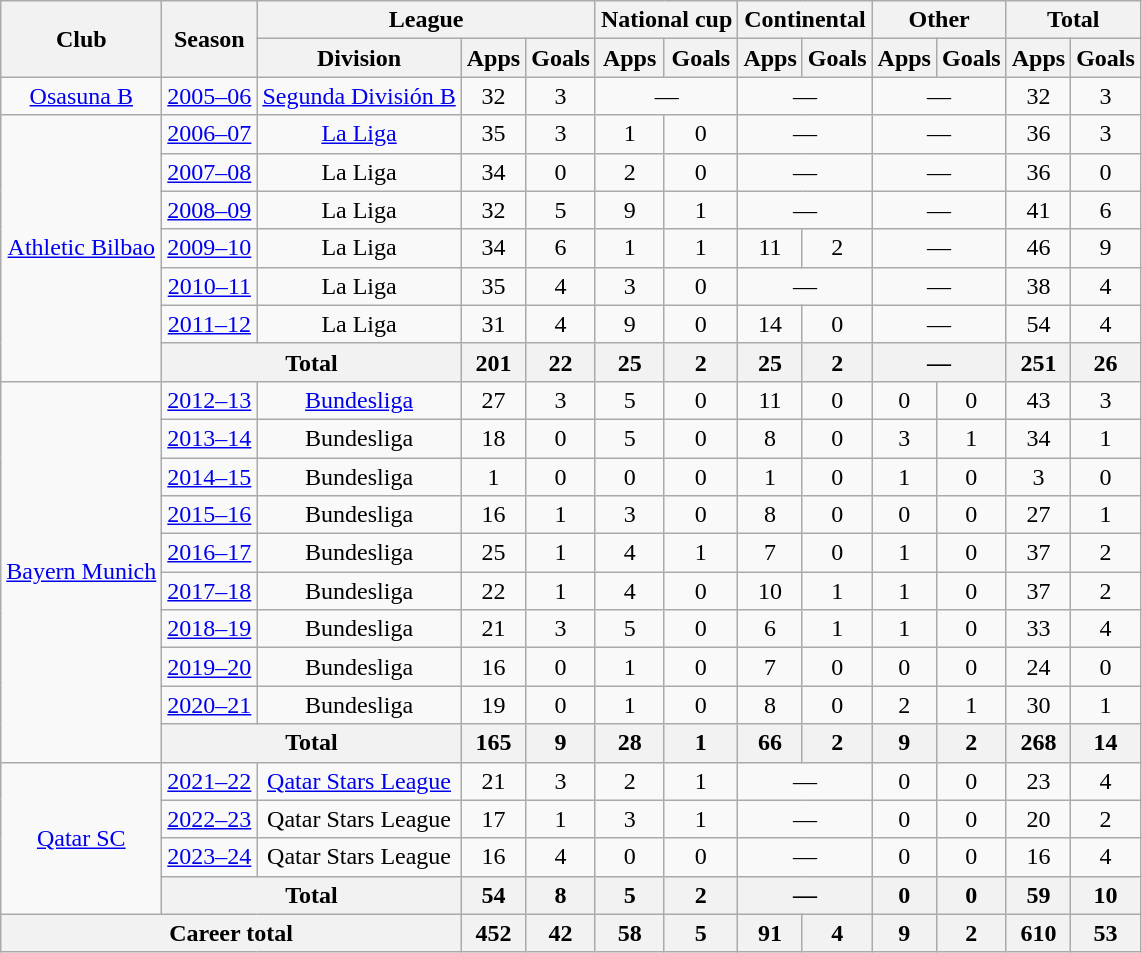<table class="wikitable" Style="text-align: center">
<tr>
<th rowspan="2">Club</th>
<th rowspan="2">Season</th>
<th colspan="3">League</th>
<th colspan="2">National cup</th>
<th colspan="2">Continental</th>
<th colspan="2">Other</th>
<th colspan="2">Total</th>
</tr>
<tr>
<th>Division</th>
<th>Apps</th>
<th>Goals</th>
<th>Apps</th>
<th>Goals</th>
<th>Apps</th>
<th>Goals</th>
<th>Apps</th>
<th>Goals</th>
<th>Apps</th>
<th>Goals</th>
</tr>
<tr>
<td><a href='#'>Osasuna B</a></td>
<td><a href='#'>2005–06</a></td>
<td><a href='#'>Segunda División B</a></td>
<td>32</td>
<td>3</td>
<td colspan="2">—</td>
<td colspan="2">—</td>
<td colspan="2">—</td>
<td>32</td>
<td>3</td>
</tr>
<tr>
<td rowspan="7"><a href='#'>Athletic Bilbao</a></td>
<td><a href='#'>2006–07</a></td>
<td><a href='#'>La Liga</a></td>
<td>35</td>
<td>3</td>
<td>1</td>
<td>0</td>
<td colspan="2">—</td>
<td colspan="2">—</td>
<td>36</td>
<td>3</td>
</tr>
<tr>
<td><a href='#'>2007–08</a></td>
<td>La Liga</td>
<td>34</td>
<td>0</td>
<td>2</td>
<td>0</td>
<td colspan="2">—</td>
<td colspan="2">—</td>
<td>36</td>
<td>0</td>
</tr>
<tr>
<td><a href='#'>2008–09</a></td>
<td>La Liga</td>
<td>32</td>
<td>5</td>
<td>9</td>
<td>1</td>
<td colspan="2">—</td>
<td colspan="2">—</td>
<td>41</td>
<td>6</td>
</tr>
<tr>
<td><a href='#'>2009–10</a></td>
<td>La Liga</td>
<td>34</td>
<td>6</td>
<td>1</td>
<td>1</td>
<td>11</td>
<td>2</td>
<td colspan="2">—</td>
<td>46</td>
<td>9</td>
</tr>
<tr>
<td><a href='#'>2010–11</a></td>
<td>La Liga</td>
<td>35</td>
<td>4</td>
<td>3</td>
<td>0</td>
<td colspan="2">—</td>
<td colspan="2">—</td>
<td>38</td>
<td>4</td>
</tr>
<tr>
<td><a href='#'>2011–12</a></td>
<td>La Liga</td>
<td>31</td>
<td>4</td>
<td>9</td>
<td>0</td>
<td>14</td>
<td>0</td>
<td colspan="2">—</td>
<td>54</td>
<td>4</td>
</tr>
<tr>
<th colspan="2">Total</th>
<th>201</th>
<th>22</th>
<th>25</th>
<th>2</th>
<th>25</th>
<th>2</th>
<th colspan="2">—</th>
<th>251</th>
<th>26</th>
</tr>
<tr>
<td rowspan="10"><a href='#'>Bayern Munich</a></td>
<td><a href='#'>2012–13</a></td>
<td><a href='#'>Bundesliga</a></td>
<td>27</td>
<td>3</td>
<td>5</td>
<td>0</td>
<td>11</td>
<td>0</td>
<td>0</td>
<td>0</td>
<td>43</td>
<td>3</td>
</tr>
<tr>
<td><a href='#'>2013–14</a></td>
<td>Bundesliga</td>
<td>18</td>
<td>0</td>
<td>5</td>
<td>0</td>
<td>8</td>
<td>0</td>
<td>3</td>
<td>1</td>
<td>34</td>
<td>1</td>
</tr>
<tr>
<td><a href='#'>2014–15</a></td>
<td>Bundesliga</td>
<td>1</td>
<td>0</td>
<td>0</td>
<td>0</td>
<td>1</td>
<td>0</td>
<td>1</td>
<td>0</td>
<td>3</td>
<td>0</td>
</tr>
<tr>
<td><a href='#'>2015–16</a></td>
<td>Bundesliga</td>
<td>16</td>
<td>1</td>
<td>3</td>
<td>0</td>
<td>8</td>
<td>0</td>
<td>0</td>
<td>0</td>
<td>27</td>
<td>1</td>
</tr>
<tr>
<td><a href='#'>2016–17</a></td>
<td>Bundesliga</td>
<td>25</td>
<td>1</td>
<td>4</td>
<td>1</td>
<td>7</td>
<td>0</td>
<td>1</td>
<td>0</td>
<td>37</td>
<td>2</td>
</tr>
<tr>
<td><a href='#'>2017–18</a></td>
<td>Bundesliga</td>
<td>22</td>
<td>1</td>
<td>4</td>
<td>0</td>
<td>10</td>
<td>1</td>
<td>1</td>
<td>0</td>
<td>37</td>
<td>2</td>
</tr>
<tr>
<td><a href='#'>2018–19</a></td>
<td>Bundesliga</td>
<td>21</td>
<td>3</td>
<td>5</td>
<td>0</td>
<td>6</td>
<td>1</td>
<td>1</td>
<td>0</td>
<td>33</td>
<td>4</td>
</tr>
<tr>
<td><a href='#'>2019–20</a></td>
<td>Bundesliga</td>
<td>16</td>
<td>0</td>
<td>1</td>
<td>0</td>
<td>7</td>
<td>0</td>
<td>0</td>
<td>0</td>
<td>24</td>
<td>0</td>
</tr>
<tr>
<td><a href='#'>2020–21</a></td>
<td>Bundesliga</td>
<td>19</td>
<td>0</td>
<td>1</td>
<td>0</td>
<td>8</td>
<td>0</td>
<td>2</td>
<td>1</td>
<td>30</td>
<td>1</td>
</tr>
<tr>
<th colspan="2">Total</th>
<th>165</th>
<th>9</th>
<th>28</th>
<th>1</th>
<th>66</th>
<th>2</th>
<th>9</th>
<th>2</th>
<th>268</th>
<th>14</th>
</tr>
<tr>
<td rowspan="4"><a href='#'>Qatar SC</a></td>
<td><a href='#'>2021–22</a></td>
<td><a href='#'>Qatar Stars League</a></td>
<td>21</td>
<td>3</td>
<td>2</td>
<td>1</td>
<td colspan="2">—</td>
<td>0</td>
<td>0</td>
<td>23</td>
<td>4</td>
</tr>
<tr>
<td><a href='#'>2022–23</a></td>
<td>Qatar Stars League</td>
<td>17</td>
<td>1</td>
<td>3</td>
<td>1</td>
<td colspan="2">—</td>
<td>0</td>
<td>0</td>
<td>20</td>
<td>2</td>
</tr>
<tr>
<td><a href='#'>2023–24</a></td>
<td>Qatar Stars League</td>
<td>16</td>
<td>4</td>
<td>0</td>
<td>0</td>
<td colspan="2">—</td>
<td>0</td>
<td>0</td>
<td>16</td>
<td>4</td>
</tr>
<tr>
<th colspan="2">Total</th>
<th>54</th>
<th>8</th>
<th>5</th>
<th>2</th>
<th colspan="2">—</th>
<th>0</th>
<th>0</th>
<th>59</th>
<th>10</th>
</tr>
<tr>
<th colspan="3">Career total</th>
<th>452</th>
<th>42</th>
<th>58</th>
<th>5</th>
<th>91</th>
<th>4</th>
<th>9</th>
<th>2</th>
<th>610</th>
<th>53</th>
</tr>
</table>
